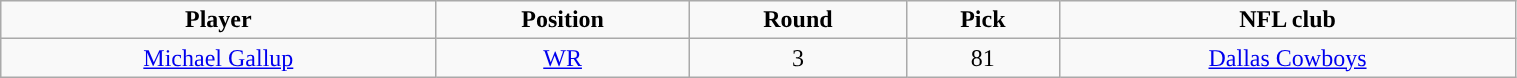<table class="wikitable" width="80%">
<tr align="center">
<td><strong>Player</strong></td>
<td><strong>Position</strong></td>
<td><strong>Round</strong></td>
<td><strong>Pick</strong></td>
<td><strong>NFL club</strong></td>
</tr>
<tr align="center" bgcolor="">
<td><a href='#'>Michael Gallup</a></td>
<td><a href='#'>WR</a></td>
<td>3</td>
<td>81</td>
<td><a href='#'>Dallas Cowboys</a></td>
</tr>
</table>
